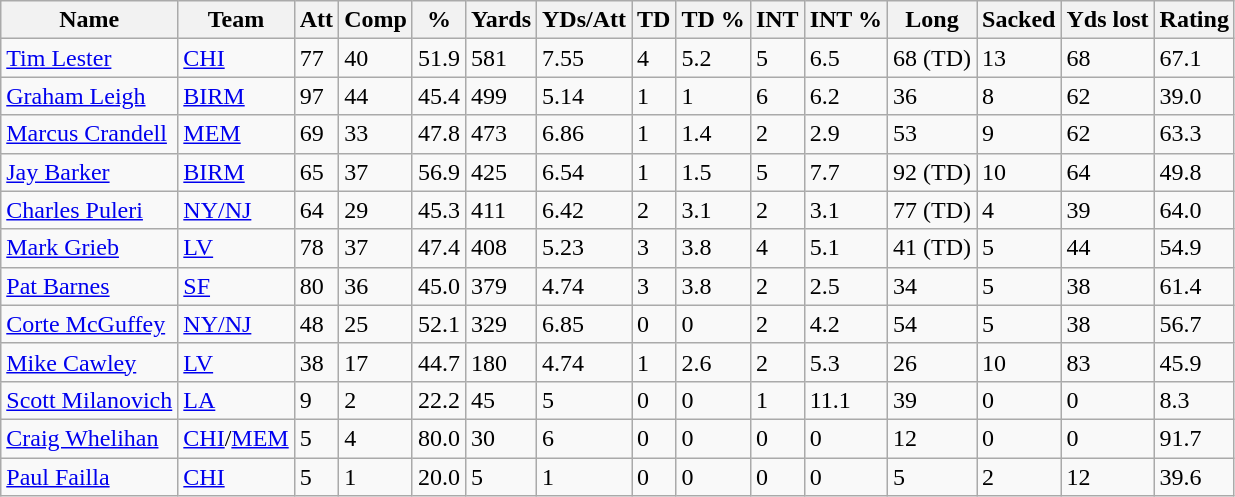<table class="wikitable sortable">
<tr>
<th>Name</th>
<th>Team</th>
<th>Att</th>
<th>Comp</th>
<th>%</th>
<th>Yards</th>
<th>YDs/Att</th>
<th>TD</th>
<th>TD %</th>
<th>INT</th>
<th>INT %</th>
<th>Long</th>
<th>Sacked</th>
<th>Yds lost</th>
<th>Rating</th>
</tr>
<tr>
<td><a href='#'>Tim Lester</a></td>
<td><a href='#'>CHI</a></td>
<td>77</td>
<td>40</td>
<td>51.9</td>
<td>581</td>
<td>7.55</td>
<td>4</td>
<td>5.2</td>
<td>5</td>
<td>6.5</td>
<td>68 (TD)</td>
<td>13</td>
<td>68</td>
<td>67.1</td>
</tr>
<tr>
<td><a href='#'>Graham Leigh</a></td>
<td><a href='#'>BIRM</a></td>
<td>97</td>
<td>44</td>
<td>45.4</td>
<td>499</td>
<td>5.14</td>
<td>1</td>
<td>1</td>
<td>6</td>
<td>6.2</td>
<td>36</td>
<td>8</td>
<td>62</td>
<td>39.0</td>
</tr>
<tr>
<td><a href='#'>Marcus Crandell</a></td>
<td><a href='#'>MEM</a></td>
<td>69</td>
<td>33</td>
<td>47.8</td>
<td>473</td>
<td>6.86</td>
<td>1</td>
<td>1.4</td>
<td>2</td>
<td>2.9</td>
<td>53</td>
<td>9</td>
<td>62</td>
<td>63.3</td>
</tr>
<tr>
<td><a href='#'>Jay Barker</a></td>
<td><a href='#'>BIRM</a></td>
<td>65</td>
<td>37</td>
<td>56.9</td>
<td>425</td>
<td>6.54</td>
<td>1</td>
<td>1.5</td>
<td>5</td>
<td>7.7</td>
<td>92 (TD)</td>
<td>10</td>
<td>64</td>
<td>49.8</td>
</tr>
<tr>
<td><a href='#'>Charles Puleri</a></td>
<td><a href='#'>NY/NJ</a></td>
<td>64</td>
<td>29</td>
<td>45.3</td>
<td>411</td>
<td>6.42</td>
<td>2</td>
<td>3.1</td>
<td>2</td>
<td>3.1</td>
<td>77 (TD)</td>
<td>4</td>
<td>39</td>
<td>64.0</td>
</tr>
<tr>
<td><a href='#'>Mark Grieb</a></td>
<td><a href='#'>LV</a></td>
<td>78</td>
<td>37</td>
<td>47.4</td>
<td>408</td>
<td>5.23</td>
<td>3</td>
<td>3.8</td>
<td>4</td>
<td>5.1</td>
<td>41 (TD)</td>
<td>5</td>
<td>44</td>
<td>54.9</td>
</tr>
<tr>
<td><a href='#'>Pat Barnes</a></td>
<td><a href='#'>SF</a></td>
<td>80</td>
<td>36</td>
<td>45.0</td>
<td>379</td>
<td>4.74</td>
<td>3</td>
<td>3.8</td>
<td>2</td>
<td>2.5</td>
<td>34</td>
<td>5</td>
<td>38</td>
<td>61.4</td>
</tr>
<tr>
<td><a href='#'>Corte McGuffey</a></td>
<td><a href='#'>NY/NJ</a></td>
<td>48</td>
<td>25</td>
<td>52.1</td>
<td>329</td>
<td>6.85</td>
<td>0</td>
<td>0</td>
<td>2</td>
<td>4.2</td>
<td>54</td>
<td>5</td>
<td>38</td>
<td>56.7</td>
</tr>
<tr>
<td><a href='#'>Mike Cawley</a></td>
<td><a href='#'>LV</a></td>
<td>38</td>
<td>17</td>
<td>44.7</td>
<td>180</td>
<td>4.74</td>
<td>1</td>
<td>2.6</td>
<td>2</td>
<td>5.3</td>
<td>26</td>
<td>10</td>
<td>83</td>
<td>45.9</td>
</tr>
<tr>
<td><a href='#'>Scott Milanovich</a></td>
<td><a href='#'>LA</a></td>
<td>9</td>
<td>2</td>
<td>22.2</td>
<td>45</td>
<td>5</td>
<td>0</td>
<td>0</td>
<td>1</td>
<td>11.1</td>
<td>39</td>
<td>0</td>
<td>0</td>
<td>8.3</td>
</tr>
<tr>
<td><a href='#'>Craig Whelihan</a></td>
<td><a href='#'>CHI</a>/<a href='#'>MEM</a></td>
<td>5</td>
<td>4</td>
<td>80.0</td>
<td>30</td>
<td>6</td>
<td>0</td>
<td>0</td>
<td>0</td>
<td>0</td>
<td>12</td>
<td>0</td>
<td>0</td>
<td>91.7</td>
</tr>
<tr>
<td><a href='#'>Paul Failla</a></td>
<td><a href='#'>CHI</a></td>
<td>5</td>
<td>1</td>
<td>20.0</td>
<td>5</td>
<td>1</td>
<td>0</td>
<td>0</td>
<td>0</td>
<td>0</td>
<td>5</td>
<td>2</td>
<td>12</td>
<td>39.6</td>
</tr>
</table>
